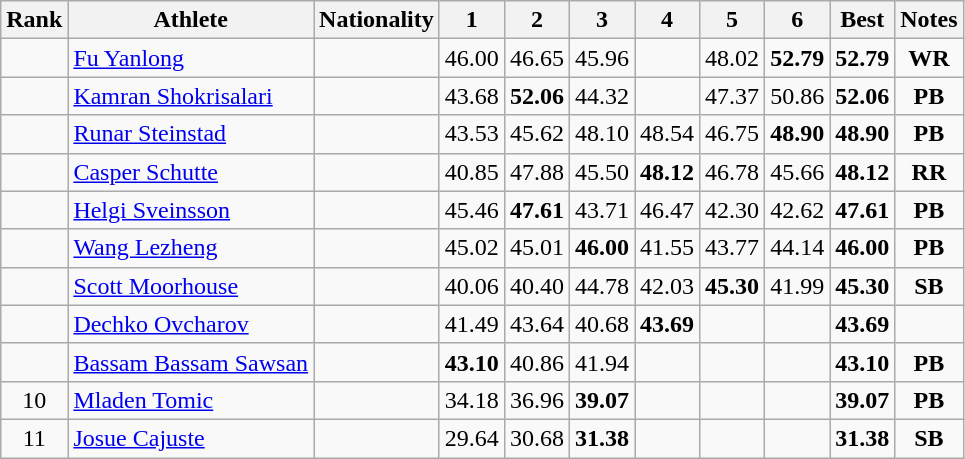<table class="wikitable sortable" style="text-align:center">
<tr>
<th>Rank</th>
<th>Athlete</th>
<th>Nationality</th>
<th width="25">1</th>
<th width="25">2</th>
<th width="25">3</th>
<th width="25">4</th>
<th width="25">5</th>
<th width="25">6</th>
<th>Best</th>
<th>Notes</th>
</tr>
<tr>
<td></td>
<td style="text-align:left;"><a href='#'>Fu Yanlong</a></td>
<td style="text-align:left;"></td>
<td>46.00</td>
<td>46.65</td>
<td>45.96</td>
<td></td>
<td>48.02</td>
<td><strong>52.79</strong></td>
<td><strong>52.79</strong></td>
<td><strong>WR</strong></td>
</tr>
<tr>
<td></td>
<td style="text-align:left;"><a href='#'>Kamran Shokrisalari</a></td>
<td style="text-align:left;"></td>
<td>43.68</td>
<td><strong>52.06</strong></td>
<td>44.32</td>
<td></td>
<td>47.37</td>
<td>50.86</td>
<td><strong>52.06</strong></td>
<td><strong>PB</strong></td>
</tr>
<tr>
<td></td>
<td style="text-align:left;"><a href='#'>Runar Steinstad</a></td>
<td style="text-align:left;"></td>
<td>43.53</td>
<td>45.62</td>
<td>48.10</td>
<td>48.54</td>
<td>46.75</td>
<td><strong>48.90</strong></td>
<td><strong>48.90</strong></td>
<td><strong>PB</strong></td>
</tr>
<tr>
<td></td>
<td style="text-align:left;"><a href='#'>Casper Schutte</a></td>
<td style="text-align:left;"></td>
<td>40.85</td>
<td>47.88</td>
<td>45.50</td>
<td><strong>48.12</strong></td>
<td>46.78</td>
<td>45.66</td>
<td><strong>48.12</strong></td>
<td><strong>RR</strong></td>
</tr>
<tr>
<td></td>
<td style="text-align:left;"><a href='#'>Helgi Sveinsson</a></td>
<td style="text-align:left;"></td>
<td>45.46</td>
<td><strong>47.61</strong></td>
<td>43.71</td>
<td>46.47</td>
<td>42.30</td>
<td>42.62</td>
<td><strong>47.61</strong></td>
<td><strong>PB</strong></td>
</tr>
<tr>
<td></td>
<td style="text-align:left;"><a href='#'>Wang Lezheng</a></td>
<td style="text-align:left;"></td>
<td>45.02</td>
<td>45.01</td>
<td><strong>46.00</strong></td>
<td>41.55</td>
<td>43.77</td>
<td>44.14</td>
<td><strong>46.00</strong></td>
<td><strong>PB</strong></td>
</tr>
<tr>
<td></td>
<td style="text-align:left;"><a href='#'>Scott Moorhouse</a></td>
<td style="text-align:left;"></td>
<td>40.06</td>
<td>40.40</td>
<td>44.78</td>
<td>42.03</td>
<td><strong>45.30</strong></td>
<td>41.99</td>
<td><strong>45.30</strong></td>
<td><strong>SB</strong></td>
</tr>
<tr>
<td></td>
<td style="text-align:left;"><a href='#'>Dechko Ovcharov</a></td>
<td style="text-align:left;"></td>
<td>41.49</td>
<td>43.64</td>
<td>40.68</td>
<td><strong>43.69</strong></td>
<td></td>
<td></td>
<td><strong>43.69</strong></td>
<td></td>
</tr>
<tr>
<td></td>
<td style="text-align:left;"><a href='#'>Bassam Bassam Sawsan</a></td>
<td style="text-align:left;"></td>
<td><strong>43.10</strong></td>
<td>40.86</td>
<td>41.94</td>
<td></td>
<td></td>
<td></td>
<td><strong>43.10</strong></td>
<td><strong>PB</strong></td>
</tr>
<tr>
<td>10</td>
<td style="text-align:left;"><a href='#'>Mladen Tomic</a></td>
<td style="text-align:left;"></td>
<td>34.18</td>
<td>36.96</td>
<td><strong>39.07</strong></td>
<td></td>
<td></td>
<td></td>
<td><strong>39.07</strong></td>
<td><strong>PB</strong></td>
</tr>
<tr>
<td>11</td>
<td style="text-align:left;"><a href='#'>Josue Cajuste</a></td>
<td style="text-align:left;"></td>
<td>29.64</td>
<td>30.68</td>
<td><strong>31.38</strong></td>
<td></td>
<td></td>
<td></td>
<td><strong>31.38</strong></td>
<td><strong>SB</strong></td>
</tr>
</table>
